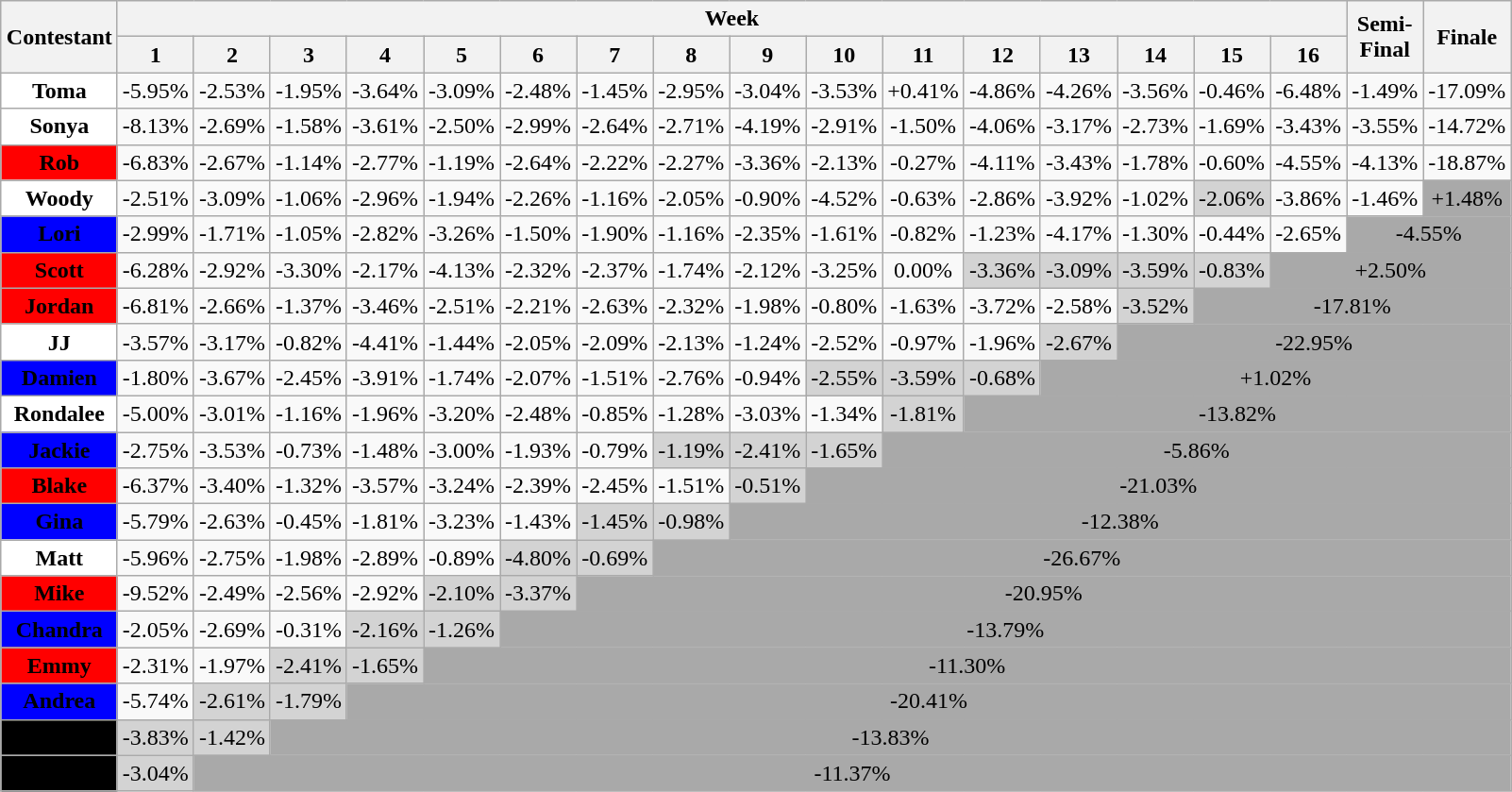<table class="wikitable"  style="text-align:center; margin:auto;">
<tr>
<th rowspan="2">Contestant</th>
<th colspan="16">Week</th>
<th rowspan="2">Semi-<br>Final</th>
<th rowspan="2">Finale</th>
</tr>
<tr>
<th>1</th>
<th>2</th>
<th>3</th>
<th>4</th>
<th>5</th>
<th>6</th>
<th>7</th>
<th>8</th>
<th>9</th>
<th>10</th>
<th>11</th>
<th>12</th>
<th>13</th>
<th>14</th>
<th>15</th>
<th>16</th>
</tr>
<tr>
<td style="background:white;"><span><strong>Toma</strong></span></td>
<td>-5.95%</td>
<td>-2.53%</td>
<td>-1.95%</td>
<td>-3.64%</td>
<td>-3.09%</td>
<td>-2.48%</td>
<td>-1.45%</td>
<td>-2.95%</td>
<td>-3.04%</td>
<td>-3.53%</td>
<td>+0.41%</td>
<td>-4.86%</td>
<td>-4.26%</td>
<td>-3.56%</td>
<td>-0.46%</td>
<td>-6.48%</td>
<td>-1.49%</td>
<td>-17.09%</td>
</tr>
<tr>
<td style="background:white;"><span><strong>Sonya</strong></span></td>
<td>-8.13%</td>
<td>-2.69%</td>
<td>-1.58%</td>
<td>-3.61%</td>
<td>-2.50%</td>
<td>-2.99%</td>
<td>-2.64%</td>
<td>-2.71%</td>
<td>-4.19%</td>
<td>-2.91%</td>
<td>-1.50%</td>
<td>-4.06%</td>
<td>-3.17%</td>
<td>-2.73%</td>
<td>-1.69%</td>
<td>-3.43%</td>
<td>-3.55%</td>
<td>-14.72%</td>
</tr>
<tr>
<td style="background:red;"><span><strong>Rob</strong></span></td>
<td>-6.83%</td>
<td>-2.67%</td>
<td>-1.14%</td>
<td>-2.77%</td>
<td>-1.19%</td>
<td>-2.64%</td>
<td>-2.22%</td>
<td>-2.27%</td>
<td>-3.36%</td>
<td>-2.13%</td>
<td>-0.27%</td>
<td>-4.11%</td>
<td>-3.43%</td>
<td>-1.78%</td>
<td>-0.60%</td>
<td>-4.55%</td>
<td>-4.13%</td>
<td>-18.87%</td>
</tr>
<tr>
<td style="background:white;"><span><strong>Woody</strong></span></td>
<td>-2.51%</td>
<td>-3.09%</td>
<td>-1.06%</td>
<td>-2.96%</td>
<td>-1.94%</td>
<td>-2.26%</td>
<td>-1.16%</td>
<td>-2.05%</td>
<td>-0.90%</td>
<td>-4.52%</td>
<td>-0.63%</td>
<td>-2.86%</td>
<td>-3.92%</td>
<td>-1.02%</td>
<td style="background:lightgrey;">-2.06%</td>
<td>-3.86%</td>
<td>-1.46%</td>
<td style="background:darkgrey;" colspan="1">+1.48%</td>
</tr>
<tr>
<td style="background:blue;"><span><strong>Lori</strong></span></td>
<td>-2.99%</td>
<td>-1.71%</td>
<td>-1.05%</td>
<td>-2.82%</td>
<td>-3.26%</td>
<td>-1.50%</td>
<td>-1.90%</td>
<td>-1.16%</td>
<td>-2.35%</td>
<td>-1.61%</td>
<td>-0.82%</td>
<td>-1.23%</td>
<td>-4.17%</td>
<td>-1.30%</td>
<td>-0.44%</td>
<td>-2.65%</td>
<td style="background:darkgrey;" colspan="2">-4.55%</td>
</tr>
<tr>
<td style="background:red;"><span><strong>Scott</strong></span></td>
<td>-6.28%</td>
<td>-2.92%</td>
<td>-3.30%</td>
<td>-2.17%</td>
<td>-4.13%</td>
<td>-2.32%</td>
<td>-2.37%</td>
<td>-1.74%</td>
<td>-2.12%</td>
<td>-3.25%</td>
<td>0.00%</td>
<td style="background:lightgrey;">-3.36%</td>
<td style="background:lightgrey;">-3.09%</td>
<td style="background:lightgrey;">-3.59%</td>
<td style="background:lightgrey;">-0.83%</td>
<td style="background:darkgrey;" colspan="3">+2.50%</td>
</tr>
<tr>
<td style="background:red;"><span><strong>Jordan</strong></span></td>
<td>-6.81%</td>
<td>-2.66%</td>
<td>-1.37%</td>
<td>-3.46%</td>
<td>-2.51%</td>
<td>-2.21%</td>
<td>-2.63%</td>
<td>-2.32%</td>
<td>-1.98%</td>
<td>-0.80%</td>
<td>-1.63%</td>
<td>-3.72%</td>
<td>-2.58%</td>
<td style="background:lightgrey;">-3.52%</td>
<td style="background:darkgrey;" colspan="4">-17.81%</td>
</tr>
<tr>
<td style="background:white;"><span><strong>JJ</strong></span></td>
<td>-3.57%</td>
<td>-3.17%</td>
<td>-0.82%</td>
<td>-4.41%</td>
<td>-1.44%</td>
<td>-2.05%</td>
<td>-2.09%</td>
<td>-2.13%</td>
<td>-1.24%</td>
<td>-2.52%</td>
<td>-0.97%</td>
<td>-1.96%</td>
<td style="background:lightgrey;">-2.67%</td>
<td style="background:darkgrey;" colspan="5">-22.95%</td>
</tr>
<tr>
<td style="background:blue;"><span><strong>Damien</strong></span></td>
<td>-1.80%</td>
<td>-3.67%</td>
<td>-2.45%</td>
<td>-3.91%</td>
<td>-1.74%</td>
<td>-2.07%</td>
<td>-1.51%</td>
<td>-2.76%</td>
<td>-0.94%</td>
<td style="background:lightgrey;">-2.55%</td>
<td style="background:lightgrey;">-3.59%</td>
<td style="background:lightgrey;">-0.68%</td>
<td style="background:darkgrey;" colspan="6">+1.02%</td>
</tr>
<tr>
<td style="background:white;"><span><strong>Rondalee</strong></span></td>
<td>-5.00%</td>
<td>-3.01%</td>
<td>-1.16%</td>
<td>-1.96%</td>
<td>-3.20%</td>
<td>-2.48%</td>
<td>-0.85%</td>
<td>-1.28%</td>
<td>-3.03%</td>
<td>-1.34%</td>
<td style="background:lightgrey;">-1.81%</td>
<td style="background:darkgrey;" colspan="7">-13.82%</td>
</tr>
<tr>
<td style="background:blue;"><span><strong>Jackie</strong></span></td>
<td>-2.75%</td>
<td>-3.53%</td>
<td>-0.73%</td>
<td>-1.48%</td>
<td>-3.00%</td>
<td>-1.93%</td>
<td>-0.79%</td>
<td style="background:lightgrey;">-1.19%</td>
<td style="background:lightgrey;">-2.41%</td>
<td style="background:lightgrey;">-1.65%</td>
<td style="background:darkgrey;" colspan="8">-5.86%</td>
</tr>
<tr>
<td style="background:red;"><span><strong>Blake</strong></span></td>
<td>-6.37%</td>
<td>-3.40%</td>
<td>-1.32%</td>
<td>-3.57%</td>
<td>-3.24%</td>
<td>-2.39%</td>
<td>-2.45%</td>
<td>-1.51%</td>
<td style="background:lightgrey;">-0.51%</td>
<td style="background:darkgrey;" colspan="9">-21.03%</td>
</tr>
<tr>
<td style="background:blue;"><span><strong>Gina</strong></span></td>
<td>-5.79%</td>
<td>-2.63%</td>
<td>-0.45%</td>
<td>-1.81%</td>
<td>-3.23%</td>
<td>-1.43%</td>
<td style="background:lightgrey;">-1.45%</td>
<td style="background:lightgrey;">-0.98%</td>
<td style="background:darkgrey;" colspan="10">-12.38%</td>
</tr>
<tr>
<td style="background:white;"><span><strong>Matt</strong></span></td>
<td>-5.96%</td>
<td>-2.75%</td>
<td>-1.98%</td>
<td>-2.89%</td>
<td>-0.89%</td>
<td style="background:lightgrey;">-4.80%</td>
<td style="background:lightgrey;">-0.69%</td>
<td style="background:darkgrey;" colspan="11">-26.67%</td>
</tr>
<tr>
<td style="background:red;"><span><strong>Mike</strong></span></td>
<td>-9.52%</td>
<td>-2.49%</td>
<td>-2.56%</td>
<td>-2.92%</td>
<td style="background:lightgrey;">-2.10%</td>
<td style="background:lightgrey;">-3.37%</td>
<td style="background:darkgrey;" colspan="12">-20.95%</td>
</tr>
<tr>
<td style="background:blue;"><span><strong>Chandra</strong></span></td>
<td>-2.05%</td>
<td>-2.69%</td>
<td>-0.31%</td>
<td style="background:lightgrey;">-2.16%</td>
<td style="background:lightgrey;">-1.26%</td>
<td style="background:darkgrey;" colspan="13">-13.79%</td>
</tr>
<tr>
<td style="background:red;"><span><strong>Emmy</strong></span></td>
<td>-2.31%</td>
<td>-1.97%</td>
<td style="background:lightgrey;">-2.41%</td>
<td style="background:lightgrey;">-1.65%</td>
<td style="background:darkgrey;" colspan="14">-11.30%</td>
</tr>
<tr>
<td style="background:blue;"><span><strong>Andrea</strong></span></td>
<td>-5.74%</td>
<td style="background:lightgrey;">-2.61%</td>
<td style="background:lightgrey;">-1.79%</td>
<td style="background:darkgrey;" colspan="15">-20.41%</td>
</tr>
<tr>
<td style="background:black;"><span><strong>Vanessa</strong></span></td>
<td style="background:lightgrey;">-3.83%</td>
<td style="background:lightgrey;">-1.42%</td>
<td style="background:darkgrey;" colspan="16">-13.83%</td>
</tr>
<tr>
<td style="background:black;"><span><strong>Zina</strong></span></td>
<td style="background:lightgrey;">-3.04%</td>
<td style="background:darkgrey;" colspan="17">-11.37%</td>
</tr>
</table>
